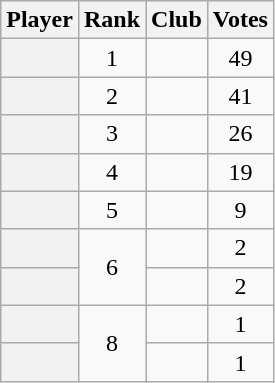<table class="wikitable plainrowheaders sortable" style="text-align:center">
<tr>
<th scope="col">Player</th>
<th scope="col">Rank</th>
<th scope="col">Club</th>
<th scope="col">Votes</th>
</tr>
<tr>
<th scope="row"></th>
<td>1</td>
<td></td>
<td>49</td>
</tr>
<tr>
<th scope="row"></th>
<td>2</td>
<td></td>
<td>41</td>
</tr>
<tr>
<th scope="row"></th>
<td>3</td>
<td></td>
<td>26</td>
</tr>
<tr>
<th scope="row"></th>
<td>4</td>
<td></td>
<td>19</td>
</tr>
<tr>
<th scope="row"></th>
<td>5</td>
<td></td>
<td>9</td>
</tr>
<tr>
<th scope="row"></th>
<td rowspan="2">6</td>
<td></td>
<td>2</td>
</tr>
<tr>
<th scope="row"></th>
<td></td>
<td>2</td>
</tr>
<tr>
<th scope="row"></th>
<td rowspan="2">8</td>
<td></td>
<td>1</td>
</tr>
<tr>
<th scope="row"></th>
<td></td>
<td>1</td>
</tr>
</table>
